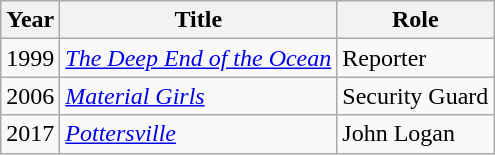<table class="wikitable sortable">
<tr>
<th>Year</th>
<th>Title</th>
<th>Role </th>
</tr>
<tr>
<td>1999</td>
<td><em><a href='#'>The Deep End of the Ocean</a></em></td>
<td>Reporter</td>
</tr>
<tr>
<td>2006</td>
<td><em><a href='#'>Material Girls</a></em></td>
<td>Security Guard</td>
</tr>
<tr>
<td>2017</td>
<td><em><a href='#'>Pottersville</a></em></td>
<td>John Logan</td>
</tr>
</table>
